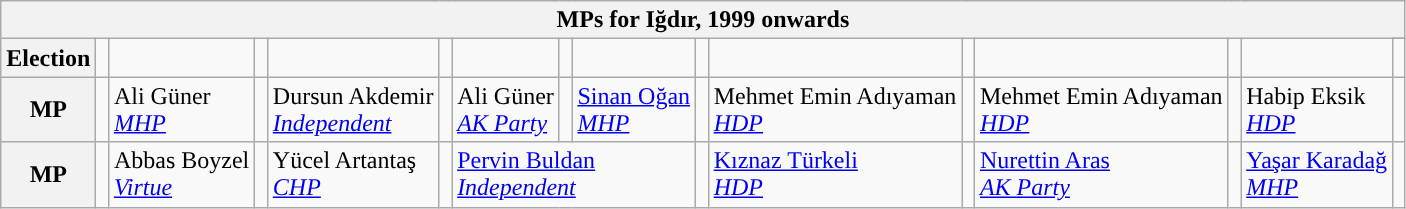<table class="wikitable">
<tr>
<th colspan = 17>MPs for Iğdır, 1999 onwards</th>
</tr>
<tr>
<th rowspan = 2>Election</th>
<td rowspan="2" style="width:1px;"></td>
<td rowspan = 2></td>
<td rowspan="2" style="width:1px;"></td>
<td rowspan = 2></td>
<td rowspan="2" style="width:1px;"></td>
<td rowspan = 2></td>
<td rowspan="2" style="width:1px;"></td>
<td rowspan = 2></td>
<td rowspan="2" style="width:1px;"></td>
<td rowspan = 2></td>
<td rowspan="2" style="width:1px;"></td>
<td rowspan = 2></td>
<td rowspan="2" style="width:1px;"></td>
<td rowspan = 2></td>
</tr>
<tr>
<td></td>
</tr>
<tr>
<th>MP</th>
<td width=1px style="background-color: "></td>
<td colspan = 1>Ali Güner<br><em><a href='#'>MHP</a></em></td>
<td width=1px style="background-color: "></td>
<td colspan = 1>Dursun Akdemir<br><em><a href='#'>Independent</a></em></td>
<td width=1px style="background-color: "></td>
<td colspan = 1>Ali Güner<br><em><a href='#'>AK Party</a></em></td>
<td width=1px style="background-color: "></td>
<td colspan = 1><a href='#'>Sinan Oğan</a><br><em><a href='#'>MHP</a></em></td>
<td width=1px style="background-color: "></td>
<td colspan = 1>Mehmet Emin Adıyaman<br><em><a href='#'>HDP</a></em></td>
<td width=1px style="background-color: "></td>
<td colspan = 1>Mehmet Emin Adıyaman<br><em><a href='#'>HDP</a></em></td>
<td width=1px style="background-color: "></td>
<td colspan = 1>Habip Eksik<br><em><a href='#'>HDP</a></em></td>
<td width=1px style="background-color: "></td>
</tr>
<tr>
<th>MP</th>
<td width=1px style="background-color: "></td>
<td colspan = 1>Abbas Boyzel<br><em><a href='#'>Virtue</a></em></td>
<td width=1px style="background-color: "></td>
<td colspan = 1>Yücel Artantaş<br><em><a href='#'>CHP</a></em></td>
<td width=1px style="background-color: "></td>
<td colspan = 3><a href='#'>Pervin Buldan</a><br><em><a href='#'>Independent</a></em></td>
<td width=1px style="background-color: "></td>
<td colspan = 1><a href='#'>Kıznaz Türkeli</a><br><em><a href='#'>HDP</a></em></td>
<td width=1px style="background-color: "></td>
<td colspan = 1><a href='#'>Nurettin Aras</a><br><em><a href='#'>AK Party</a></em></td>
<td width=1px style="background-color: "></td>
<td colspan = 1><a href='#'>Yaşar Karadağ</a><br><em><a href='#'>MHP</a></em></td>
<td width=1px style="background-color: "></td>
</tr>
</table>
